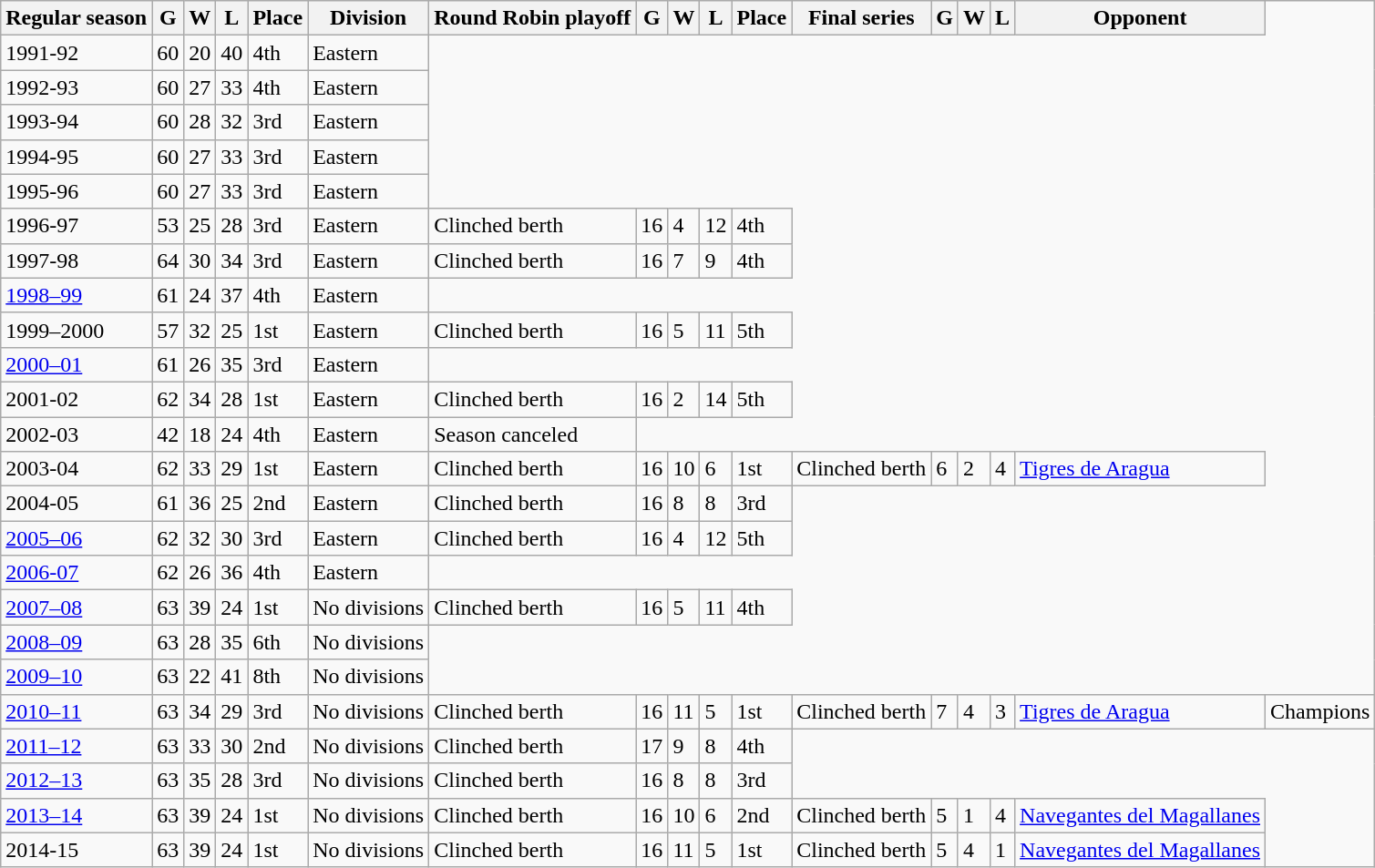<table class="wikitable">
<tr>
<th>Regular season</th>
<th>G</th>
<th>W</th>
<th>L</th>
<th>Place</th>
<th>Division</th>
<th>Round Robin playoff</th>
<th>G</th>
<th>W</th>
<th>L</th>
<th>Place</th>
<th>Final series</th>
<th>G</th>
<th>W</th>
<th>L</th>
<th>Opponent</th>
</tr>
<tr>
<td>1991-92</td>
<td>60</td>
<td>20</td>
<td>40</td>
<td>4th</td>
<td>Eastern</td>
</tr>
<tr>
<td>1992-93</td>
<td>60</td>
<td>27</td>
<td>33</td>
<td>4th</td>
<td>Eastern</td>
</tr>
<tr>
<td>1993-94</td>
<td>60</td>
<td>28</td>
<td>32</td>
<td>3rd</td>
<td>Eastern</td>
</tr>
<tr>
<td>1994-95</td>
<td>60</td>
<td>27</td>
<td>33</td>
<td>3rd</td>
<td>Eastern</td>
</tr>
<tr>
<td>1995-96</td>
<td>60</td>
<td>27</td>
<td>33</td>
<td>3rd</td>
<td>Eastern</td>
</tr>
<tr>
<td>1996-97</td>
<td>53</td>
<td>25</td>
<td>28</td>
<td>3rd</td>
<td>Eastern</td>
<td>Clinched berth</td>
<td>16</td>
<td>4</td>
<td>12</td>
<td>4th</td>
</tr>
<tr>
<td>1997-98</td>
<td>64</td>
<td>30</td>
<td>34</td>
<td>3rd</td>
<td>Eastern</td>
<td>Clinched berth</td>
<td>16</td>
<td>7</td>
<td>9</td>
<td>4th</td>
</tr>
<tr>
<td><a href='#'>1998–99</a></td>
<td>61</td>
<td>24</td>
<td>37</td>
<td>4th</td>
<td>Eastern</td>
</tr>
<tr>
<td>1999–2000</td>
<td>57</td>
<td>32</td>
<td>25</td>
<td>1st</td>
<td>Eastern</td>
<td>Clinched berth</td>
<td>16</td>
<td>5</td>
<td>11</td>
<td>5th</td>
</tr>
<tr>
<td><a href='#'>2000–01</a></td>
<td>61</td>
<td>26</td>
<td>35</td>
<td>3rd</td>
<td>Eastern</td>
</tr>
<tr>
<td>2001-02</td>
<td>62</td>
<td>34</td>
<td>28</td>
<td>1st</td>
<td>Eastern</td>
<td>Clinched berth</td>
<td>16</td>
<td>2</td>
<td>14</td>
<td>5th</td>
</tr>
<tr>
<td>2002-03</td>
<td>42</td>
<td>18</td>
<td>24</td>
<td>4th</td>
<td>Eastern</td>
<td>Season canceled</td>
</tr>
<tr>
<td>2003-04</td>
<td>62</td>
<td>33</td>
<td>29</td>
<td>1st</td>
<td>Eastern</td>
<td>Clinched berth</td>
<td>16</td>
<td>10</td>
<td>6</td>
<td>1st</td>
<td>Clinched berth</td>
<td>6</td>
<td>2</td>
<td>4</td>
<td><a href='#'>Tigres de Aragua</a></td>
</tr>
<tr>
<td>2004-05</td>
<td>61</td>
<td>36</td>
<td>25</td>
<td>2nd</td>
<td>Eastern</td>
<td>Clinched berth</td>
<td>16</td>
<td>8</td>
<td>8</td>
<td>3rd</td>
</tr>
<tr>
<td><a href='#'>2005–06</a></td>
<td>62</td>
<td>32</td>
<td>30</td>
<td>3rd</td>
<td>Eastern</td>
<td>Clinched berth</td>
<td>16</td>
<td>4</td>
<td>12</td>
<td>5th</td>
</tr>
<tr>
<td><a href='#'>2006-07</a></td>
<td>62</td>
<td>26</td>
<td>36</td>
<td>4th</td>
<td>Eastern</td>
</tr>
<tr>
<td><a href='#'>2007–08</a></td>
<td>63</td>
<td>39</td>
<td>24</td>
<td>1st</td>
<td>No divisions</td>
<td>Clinched berth</td>
<td>16</td>
<td>5</td>
<td>11</td>
<td>4th</td>
</tr>
<tr>
<td><a href='#'>2008–09</a></td>
<td>63</td>
<td>28</td>
<td>35</td>
<td>6th</td>
<td>No divisions</td>
</tr>
<tr>
<td><a href='#'>2009–10</a></td>
<td>63</td>
<td>22</td>
<td>41</td>
<td>8th</td>
<td>No divisions</td>
</tr>
<tr>
<td><a href='#'>2010–11</a></td>
<td>63</td>
<td>34</td>
<td>29</td>
<td>3rd</td>
<td>No divisions</td>
<td>Clinched berth</td>
<td>16</td>
<td>11</td>
<td>5</td>
<td>1st</td>
<td>Clinched berth</td>
<td>7</td>
<td>4</td>
<td>3</td>
<td><a href='#'>Tigres de Aragua</a></td>
<td>Champions</td>
</tr>
<tr>
<td><a href='#'>2011–12</a></td>
<td>63</td>
<td>33</td>
<td>30</td>
<td>2nd</td>
<td>No divisions</td>
<td>Clinched berth</td>
<td>17</td>
<td>9</td>
<td>8</td>
<td>4th</td>
</tr>
<tr>
<td><a href='#'>2012–13</a></td>
<td>63</td>
<td>35</td>
<td>28</td>
<td>3rd</td>
<td>No divisions</td>
<td>Clinched berth</td>
<td>16</td>
<td>8</td>
<td>8</td>
<td>3rd</td>
</tr>
<tr>
<td><a href='#'>2013–14</a></td>
<td>63</td>
<td>39</td>
<td>24</td>
<td>1st</td>
<td>No divisions</td>
<td>Clinched berth</td>
<td>16</td>
<td>10</td>
<td>6</td>
<td>2nd</td>
<td>Clinched berth</td>
<td>5</td>
<td>1</td>
<td>4</td>
<td><a href='#'>Navegantes del Magallanes</a></td>
</tr>
<tr>
<td 2014-15 LVBP season>2014-15</td>
<td>63</td>
<td>39</td>
<td>24</td>
<td>1st</td>
<td>No divisions</td>
<td>Clinched berth</td>
<td>16</td>
<td>11</td>
<td>5</td>
<td>1st</td>
<td>Clinched berth</td>
<td>5</td>
<td>4</td>
<td>1</td>
<td><a href='#'>Navegantes del Magallanes</a></td>
</tr>
</table>
